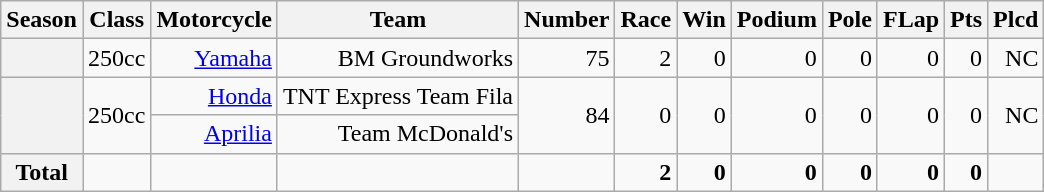<table class="wikitable">
<tr>
<th>Season</th>
<th>Class</th>
<th>Motorcycle</th>
<th>Team</th>
<th>Number</th>
<th>Race</th>
<th>Win</th>
<th>Podium</th>
<th>Pole</th>
<th>FLap</th>
<th>Pts</th>
<th>Plcd</th>
</tr>
<tr align="right">
<th></th>
<td>250cc</td>
<td><a href='#'>Yamaha</a></td>
<td>BM Groundworks</td>
<td>75</td>
<td>2</td>
<td>0</td>
<td>0</td>
<td>0</td>
<td>0</td>
<td>0</td>
<td>NC</td>
</tr>
<tr align="right">
<th rowspan=2></th>
<td rowspan=2>250cc</td>
<td><a href='#'>Honda</a></td>
<td>TNT Express Team Fila</td>
<td rowspan=2>84</td>
<td rowspan=2>0</td>
<td rowspan=2>0</td>
<td rowspan=2>0</td>
<td rowspan=2>0</td>
<td rowspan=2>0</td>
<td rowspan=2>0</td>
<td rowspan=2>NC</td>
</tr>
<tr align="right">
<td><a href='#'>Aprilia</a></td>
<td>Team McDonald's</td>
</tr>
<tr align="right">
<th>Total</th>
<td></td>
<td></td>
<td></td>
<td></td>
<td><strong>2</strong></td>
<td><strong>0</strong></td>
<td><strong>0</strong></td>
<td><strong>0</strong></td>
<td><strong>0</strong></td>
<td><strong>0</strong></td>
<td></td>
</tr>
</table>
